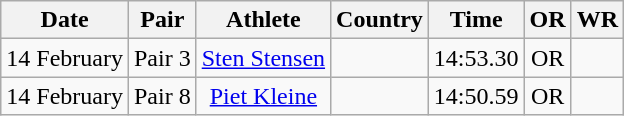<table class="wikitable" style="text-align:center">
<tr>
<th>Date</th>
<th>Pair</th>
<th>Athlete</th>
<th>Country</th>
<th>Time</th>
<th>OR</th>
<th>WR</th>
</tr>
<tr>
<td>14 February</td>
<td>Pair 3</td>
<td><a href='#'>Sten Stensen</a></td>
<td></td>
<td>14:53.30</td>
<td>OR</td>
<td></td>
</tr>
<tr>
<td>14 February</td>
<td>Pair 8</td>
<td><a href='#'>Piet Kleine</a></td>
<td></td>
<td>14:50.59</td>
<td>OR</td>
<td></td>
</tr>
</table>
